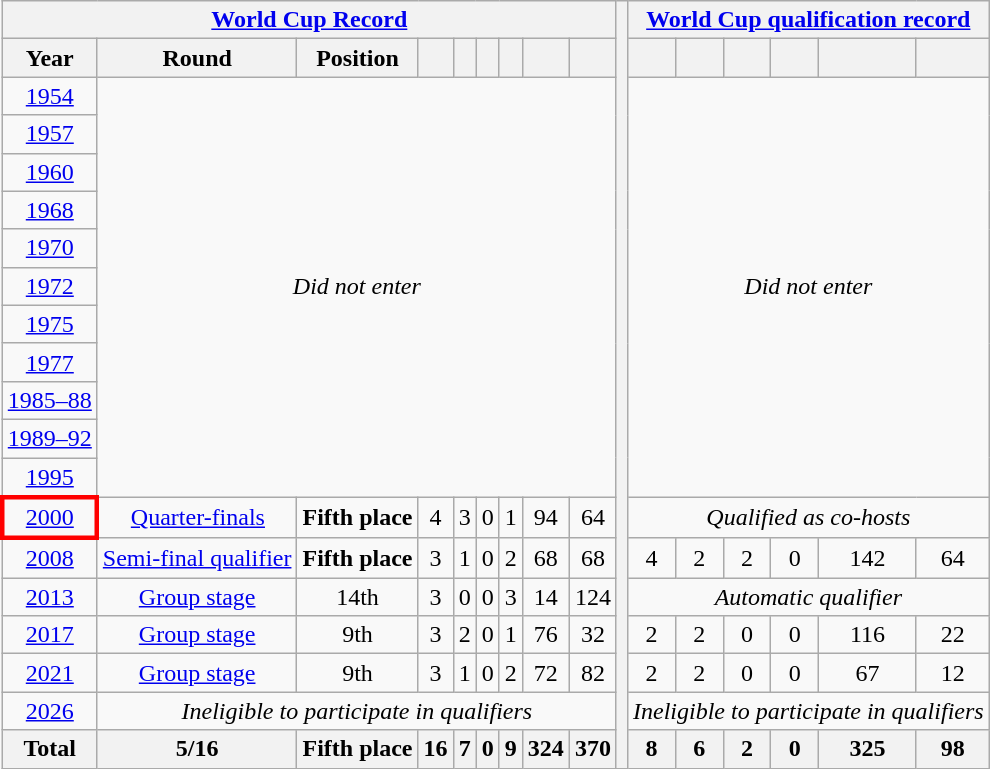<table class="wikitable" style="text-align: center;">
<tr>
<th colspan="9"><a href='#'>World Cup Record</a></th>
<th rowspan="20"></th>
<th colspan="6"><a href='#'>World Cup qualification record</a></th>
</tr>
<tr>
<th>Year</th>
<th>Round</th>
<th>Position</th>
<th></th>
<th></th>
<th></th>
<th></th>
<th></th>
<th></th>
<th></th>
<th></th>
<th></th>
<th></th>
<th></th>
<th></th>
</tr>
<tr>
<td> <a href='#'>1954</a></td>
<td rowspan="11" colspan="8"><em>Did not enter</em></td>
<td rowspan="11" colspan="6"><em>Did not enter</em></td>
</tr>
<tr>
<td> <a href='#'>1957</a></td>
</tr>
<tr>
<td> <a href='#'>1960</a></td>
</tr>
<tr>
<td> <a href='#'>1968</a></td>
</tr>
<tr>
<td> <a href='#'>1970</a></td>
</tr>
<tr>
<td> <a href='#'>1972</a></td>
</tr>
<tr>
<td><a href='#'>1975</a></td>
</tr>
<tr>
<td> <a href='#'>1977</a></td>
</tr>
<tr>
<td><a href='#'>1985–88</a></td>
</tr>
<tr>
<td><a href='#'>1989–92</a></td>
</tr>
<tr>
<td> <a href='#'>1995</a></td>
</tr>
<tr>
<td style="border: 3px solid red">   <a href='#'>2000</a></td>
<td><a href='#'>Quarter-finals</a></td>
<td><strong>Fifth place</strong></td>
<td>4</td>
<td>3</td>
<td>0</td>
<td>1</td>
<td>94</td>
<td>64</td>
<td colspan="6"><em>Qualified as co-hosts</em></td>
</tr>
<tr>
<td> <a href='#'>2008</a></td>
<td><a href='#'>Semi-final qualifier</a></td>
<td><strong>Fifth place</strong></td>
<td>3</td>
<td>1</td>
<td>0</td>
<td>2</td>
<td>68</td>
<td>68</td>
<td>4</td>
<td>2</td>
<td>2</td>
<td>0</td>
<td>142</td>
<td>64</td>
</tr>
<tr>
<td><a href='#'>2013</a></td>
<td><a href='#'>Group stage</a></td>
<td>14th</td>
<td>3</td>
<td>0</td>
<td>0</td>
<td>3</td>
<td>14</td>
<td>124</td>
<td colspan="6"><em>Automatic qualifier</em></td>
</tr>
<tr>
<td> <a href='#'>2017</a></td>
<td><a href='#'>Group stage</a></td>
<td>9th</td>
<td>3</td>
<td>2</td>
<td>0</td>
<td>1</td>
<td>76</td>
<td>32</td>
<td>2</td>
<td>2</td>
<td>0</td>
<td>0</td>
<td>116</td>
<td>22</td>
</tr>
<tr>
<td> <a href='#'>2021</a></td>
<td><a href='#'>Group stage</a></td>
<td>9th</td>
<td>3</td>
<td>1</td>
<td>0</td>
<td>2</td>
<td>72</td>
<td>82</td>
<td>2</td>
<td>2</td>
<td>0</td>
<td>0</td>
<td>67</td>
<td>12</td>
</tr>
<tr>
<td> <a href='#'>2026</a></td>
<td colspan="8"><em>Ineligible to participate in qualifiers</em></td>
<td colspan="6"><em>Ineligible to participate in qualifiers</em></td>
</tr>
<tr>
<th>Total</th>
<th>5/16</th>
<th>Fifth place</th>
<th>16</th>
<th>7</th>
<th>0</th>
<th>9</th>
<th>324</th>
<th>370</th>
<th>8</th>
<th>6</th>
<th>2</th>
<th>0</th>
<th>325</th>
<th>98</th>
</tr>
</table>
